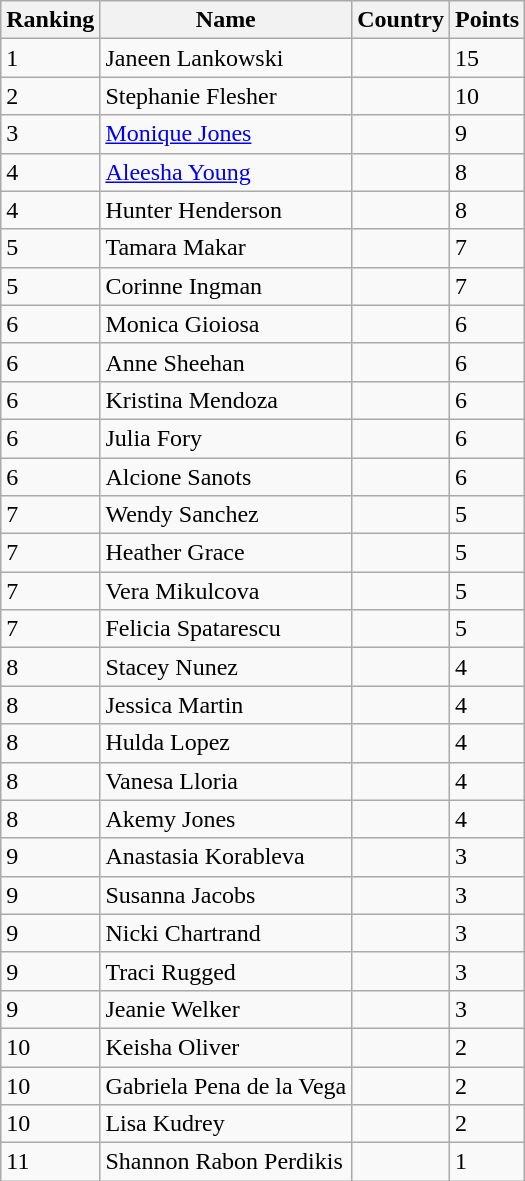<table class="wikitable">
<tr>
<th>Ranking </th>
<th>Name</th>
<th>Country</th>
<th>Points</th>
</tr>
<tr>
<td>1</td>
<td>Janeen Lankowski</td>
<td></td>
<td>15</td>
</tr>
<tr>
<td>2</td>
<td>Stephanie Flesher</td>
<td></td>
<td>10</td>
</tr>
<tr>
<td>3</td>
<td><a href='#'>Monique Jones</a></td>
<td></td>
<td>9</td>
</tr>
<tr>
<td>4</td>
<td><a href='#'>Aleesha Young</a></td>
<td></td>
<td>8</td>
</tr>
<tr>
<td>4</td>
<td>Hunter Henderson</td>
<td></td>
<td>8</td>
</tr>
<tr>
<td>5</td>
<td>Tamara Makar</td>
<td></td>
<td>7</td>
</tr>
<tr>
<td>5</td>
<td>Corinne Ingman</td>
<td></td>
<td>7</td>
</tr>
<tr>
<td>6</td>
<td>Monica Gioiosa</td>
<td></td>
<td>6</td>
</tr>
<tr>
<td>6</td>
<td>Anne Sheehan</td>
<td></td>
<td>6</td>
</tr>
<tr>
<td>6</td>
<td>Kristina Mendoza</td>
<td></td>
<td>6</td>
</tr>
<tr>
<td>6</td>
<td>Julia Fory</td>
<td></td>
<td>6</td>
</tr>
<tr>
<td>6</td>
<td>Alcione Sanots</td>
<td></td>
<td>6</td>
</tr>
<tr>
<td>7</td>
<td>Wendy Sanchez</td>
<td></td>
<td>5</td>
</tr>
<tr>
<td>7</td>
<td>Heather Grace</td>
<td></td>
<td>5</td>
</tr>
<tr>
<td>7</td>
<td>Vera Mikulcova</td>
<td></td>
<td>5</td>
</tr>
<tr>
<td>7</td>
<td>Felicia Spatarescu</td>
<td></td>
<td>5</td>
</tr>
<tr>
<td>8</td>
<td>Stacey Nunez</td>
<td></td>
<td>4</td>
</tr>
<tr>
<td>8</td>
<td>Jessica Martin</td>
<td></td>
<td>4</td>
</tr>
<tr>
<td>8</td>
<td>Hulda Lopez</td>
<td></td>
<td>4</td>
</tr>
<tr>
<td>8</td>
<td>Vanesa Lloria</td>
<td></td>
<td>4</td>
</tr>
<tr>
<td>8</td>
<td>Akemy Jones</td>
<td></td>
<td>4</td>
</tr>
<tr>
<td>9</td>
<td>Anastasia Korableva</td>
<td></td>
<td>3</td>
</tr>
<tr>
<td>9</td>
<td>Susanna Jacobs</td>
<td></td>
<td>3</td>
</tr>
<tr>
<td>9</td>
<td>Nicki Chartrand</td>
<td></td>
<td>3</td>
</tr>
<tr>
<td>9</td>
<td>Traci Rugged</td>
<td></td>
<td>3</td>
</tr>
<tr>
<td>9</td>
<td>Jeanie Welker</td>
<td></td>
<td>3</td>
</tr>
<tr>
<td>10</td>
<td>Keisha Oliver</td>
<td></td>
<td>2</td>
</tr>
<tr>
<td>10</td>
<td>Gabriela Pena de la Vega</td>
<td></td>
<td>2</td>
</tr>
<tr>
<td>10</td>
<td>Lisa Kudrey</td>
<td></td>
<td>2</td>
</tr>
<tr>
<td>11</td>
<td>Shannon Rabon Perdikis</td>
<td></td>
<td>1</td>
</tr>
</table>
